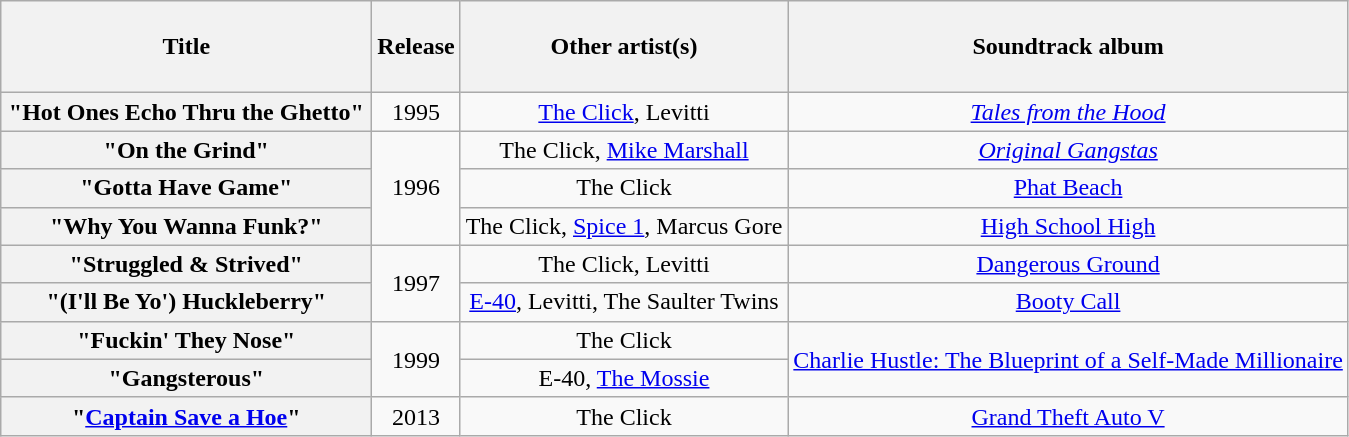<table class="wikitable plainrowheaders" style="text-align:center;">
<tr>
<th scope="col" style="width:15em;"><br>Title<br><br></th>
<th scope="col">Release</th>
<th scope="col">Other artist(s)</th>
<th scope="col">Soundtrack album</th>
</tr>
<tr>
<th scope="row">"Hot Ones Echo Thru the Ghetto"</th>
<td>1995</td>
<td><a href='#'>The Click</a>, Levitti</td>
<td><a href='#'><em>Tales from the Hood</em></a></td>
</tr>
<tr>
<th scope="row">"On the Grind"</th>
<td rowspan="3">1996</td>
<td>The Click, <a href='#'>Mike Marshall</a></td>
<td><a href='#'><em>Original Gangstas</em></a></td>
</tr>
<tr>
<th scope="row">"Gotta Have Game"</th>
<td>The Click</td>
<td><em><a href='#'></em>Phat Beach<em></a></td>
</tr>
<tr>
<th scope="row">"Why You Wanna Funk?"</th>
<td>The Click, <a href='#'>Spice 1</a>, Marcus Gore</td>
<td><a href='#'></em>High School High<em></a></td>
</tr>
<tr>
<th scope="row">"Struggled & Strived"</th>
<td rowspan="2">1997</td>
<td>The Click, Levitti</td>
<td></em><a href='#'>Dangerous Ground</a><em></td>
</tr>
<tr>
<th scope="row">"(I'll Be Yo') Huckleberry"</th>
<td><a href='#'>E-40</a>, Levitti, The Saulter Twins</td>
<td></em><a href='#'>Booty Call</a><em></td>
</tr>
<tr>
<th scope="row">"Fuckin' They Nose"</th>
<td rowspan="2">1999</td>
<td>The Click</td>
<td rowspan="2"></em><a href='#'>Charlie Hustle: The Blueprint of a Self-Made Millionaire</a><em></td>
</tr>
<tr>
<th scope="row">"Gangsterous"</th>
<td>E-40, <a href='#'>The Mossie</a></td>
</tr>
<tr>
<th scope="row">"<a href='#'>Captain Save a Hoe</a>"</th>
<td>2013</td>
<td>The Click</td>
<td></em><a href='#'>Grand Theft Auto V</a><em></td>
</tr>
</table>
